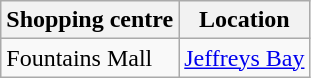<table class="wikitable sortable">
<tr>
<th>Shopping centre</th>
<th>Location</th>
</tr>
<tr>
<td>Fountains Mall</td>
<td><a href='#'>Jeffreys Bay</a></td>
</tr>
</table>
